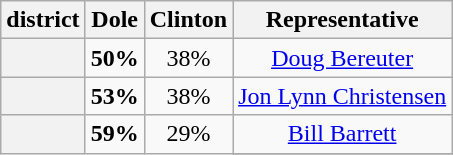<table class=wikitable>
<tr>
<th>district</th>
<th>Dole</th>
<th>Clinton</th>
<th>Representative</th>
</tr>
<tr align=center>
<th></th>
<td><strong>50%</strong></td>
<td>38%</td>
<td><a href='#'>Doug Bereuter</a></td>
</tr>
<tr align=center>
<th></th>
<td><strong>53%</strong></td>
<td>38%</td>
<td><a href='#'>Jon Lynn Christensen</a></td>
</tr>
<tr align=center>
<th rowspan="2" ></th>
<td rowspan=2><strong>59%</strong></td>
<td rowspan=2>29%</td>
<td><a href='#'>Bill Barrett</a></td>
</tr>
<tr align=center>
</tr>
</table>
